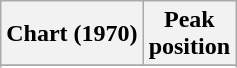<table class="wikitable">
<tr>
<th align="left">Chart (1970)</th>
<th style="text-align:center;">Peak <br>position</th>
</tr>
<tr>
</tr>
<tr>
</tr>
</table>
